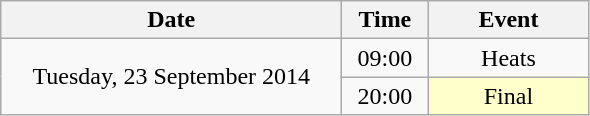<table class = "wikitable" style="text-align:center;">
<tr>
<th width=220>Date</th>
<th width=50>Time</th>
<th width=100>Event</th>
</tr>
<tr>
<td rowspan=2>Tuesday, 23 September 2014</td>
<td>09:00</td>
<td>Heats</td>
</tr>
<tr>
<td>20:00</td>
<td bgcolor=ffffcc>Final</td>
</tr>
</table>
